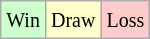<table class="wikitable">
<tr>
<td style="background-color: #CCFFCC;"><small>Win</small></td>
<td style="background-color: #FFFFCC;"><small>Draw</small></td>
<td style="background-color: #FFCCCC;"><small>Loss</small></td>
</tr>
</table>
